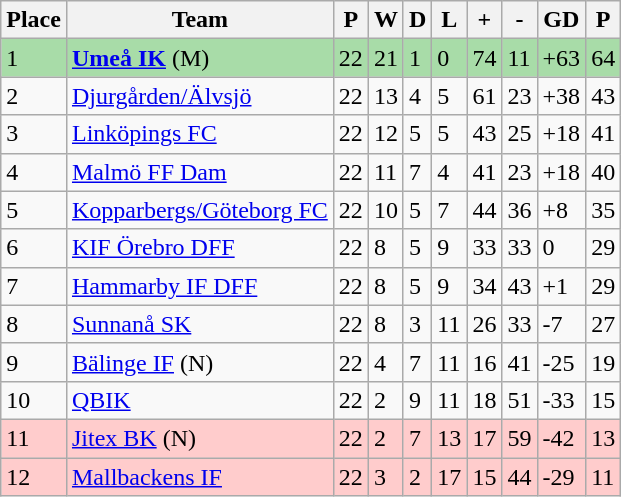<table class="wikitable sortable" style="text-align: center;">
<tr>
<th>Place</th>
<th>Team</th>
<th>P</th>
<th>W</th>
<th>D</th>
<th>L</th>
<th>+</th>
<th>-</th>
<th>GD</th>
<th>P</th>
</tr>
<tr align="left" style="background:#a8dca8">
<td>1</td>
<td style="text-align:left"><strong><a href='#'>Umeå IK</a></strong> (M)</td>
<td>22</td>
<td>21</td>
<td>1</td>
<td>0</td>
<td>74</td>
<td>11</td>
<td>+63</td>
<td>64</td>
</tr>
<tr align="left">
<td>2</td>
<td><a href='#'>Djurgården/Älvsjö</a></td>
<td>22</td>
<td>13</td>
<td>4</td>
<td>5</td>
<td>61</td>
<td>23</td>
<td>+38</td>
<td>43</td>
</tr>
<tr align="left">
<td>3</td>
<td><a href='#'>Linköpings FC</a></td>
<td>22</td>
<td>12</td>
<td>5</td>
<td>5</td>
<td>43</td>
<td>25</td>
<td>+18</td>
<td>41</td>
</tr>
<tr align="left">
<td>4</td>
<td><a href='#'>Malmö FF Dam</a></td>
<td>22</td>
<td>11</td>
<td>7</td>
<td>4</td>
<td>41</td>
<td>23</td>
<td>+18</td>
<td>40</td>
</tr>
<tr align="left">
<td>5</td>
<td><a href='#'>Kopparbergs/Göteborg FC</a></td>
<td>22</td>
<td>10</td>
<td>5</td>
<td>7</td>
<td>44</td>
<td>36</td>
<td>+8</td>
<td>35</td>
</tr>
<tr align="left">
<td>6</td>
<td><a href='#'>KIF Örebro DFF</a></td>
<td>22</td>
<td>8</td>
<td>5</td>
<td>9</td>
<td>33</td>
<td>33</td>
<td>0</td>
<td>29</td>
</tr>
<tr align="left">
<td>7</td>
<td><a href='#'>Hammarby IF DFF</a></td>
<td>22</td>
<td>8</td>
<td>5</td>
<td>9</td>
<td>34</td>
<td>43</td>
<td>+1</td>
<td>29</td>
</tr>
<tr align="left">
<td>8</td>
<td><a href='#'>Sunnanå SK</a></td>
<td>22</td>
<td>8</td>
<td>3</td>
<td>11</td>
<td>26</td>
<td>33</td>
<td>-7</td>
<td>27</td>
</tr>
<tr align="left">
<td>9</td>
<td><a href='#'>Bälinge IF</a> (N)</td>
<td>22</td>
<td>4</td>
<td>7</td>
<td>11</td>
<td>16</td>
<td>41</td>
<td>-25</td>
<td>19</td>
</tr>
<tr align="left">
<td>10</td>
<td><a href='#'>QBIK</a></td>
<td>22</td>
<td>2</td>
<td>9</td>
<td>11</td>
<td>18</td>
<td>51</td>
<td>-33</td>
<td>15</td>
</tr>
<tr align="left" style="background:#ffcccc;">
<td>11</td>
<td><a href='#'>Jitex BK</a> (N)</td>
<td>22</td>
<td>2</td>
<td>7</td>
<td>13</td>
<td>17</td>
<td>59</td>
<td>-42</td>
<td>13</td>
</tr>
<tr align="left" style="background:#ffcccc;">
<td>12</td>
<td><a href='#'>Mallbackens IF</a></td>
<td>22</td>
<td>3</td>
<td>2</td>
<td>17</td>
<td>15</td>
<td>44</td>
<td>-29</td>
<td>11</td>
</tr>
</table>
